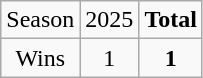<table class=wikitable>
<tr>
<td>Season</td>
<td>2025</td>
<td><strong>Total</strong></td>
</tr>
<tr align=center>
<td>Wins</td>
<td>1</td>
<td><strong>1</strong></td>
</tr>
</table>
